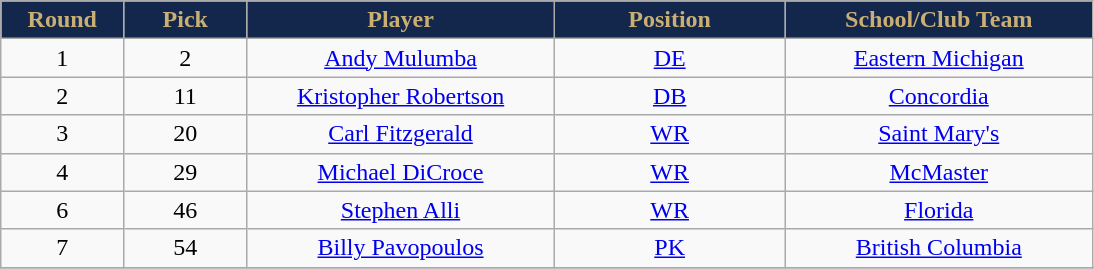<table class="wikitable sortable">
<tr>
<th style="background:#13264B;color:#C9AF74;" width="8%">Round</th>
<th style="background:#13264B;color:#C9AF74;" width="8%">Pick</th>
<th style="background:#13264B;color:#C9AF74;" width="20%">Player</th>
<th style="background:#13264B;color:#C9AF74;" width="15%">Position</th>
<th style="background:#13264B;color:#C9AF74;" width="20%">School/Club Team</th>
</tr>
<tr align="center">
<td align=center>1</td>
<td>2</td>
<td><a href='#'>Andy Mulumba</a></td>
<td><a href='#'>DE</a></td>
<td><a href='#'>Eastern Michigan</a></td>
</tr>
<tr align="center">
<td align=center>2</td>
<td>11</td>
<td><a href='#'>Kristopher Robertson</a></td>
<td><a href='#'>DB</a></td>
<td><a href='#'>Concordia</a></td>
</tr>
<tr align="center">
<td align=center>3</td>
<td>20</td>
<td><a href='#'>Carl Fitzgerald</a></td>
<td><a href='#'>WR</a></td>
<td><a href='#'>Saint Mary's</a></td>
</tr>
<tr align="center">
<td align=center>4</td>
<td>29</td>
<td><a href='#'>Michael DiCroce</a></td>
<td><a href='#'>WR</a></td>
<td><a href='#'>McMaster</a></td>
</tr>
<tr align="center">
<td align=center>6</td>
<td>46</td>
<td><a href='#'>Stephen Alli</a></td>
<td><a href='#'>WR</a></td>
<td><a href='#'>Florida</a></td>
</tr>
<tr align="center">
<td align=center>7</td>
<td>54</td>
<td><a href='#'>Billy Pavopoulos</a></td>
<td><a href='#'>PK</a></td>
<td><a href='#'>British Columbia</a></td>
</tr>
<tr>
</tr>
</table>
